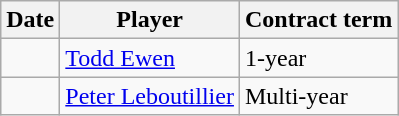<table class="wikitable">
<tr>
<th>Date</th>
<th>Player</th>
<th>Contract term</th>
</tr>
<tr>
<td></td>
<td><a href='#'>Todd Ewen</a></td>
<td>1-year</td>
</tr>
<tr>
<td></td>
<td><a href='#'>Peter Leboutillier</a></td>
<td>Multi-year</td>
</tr>
</table>
